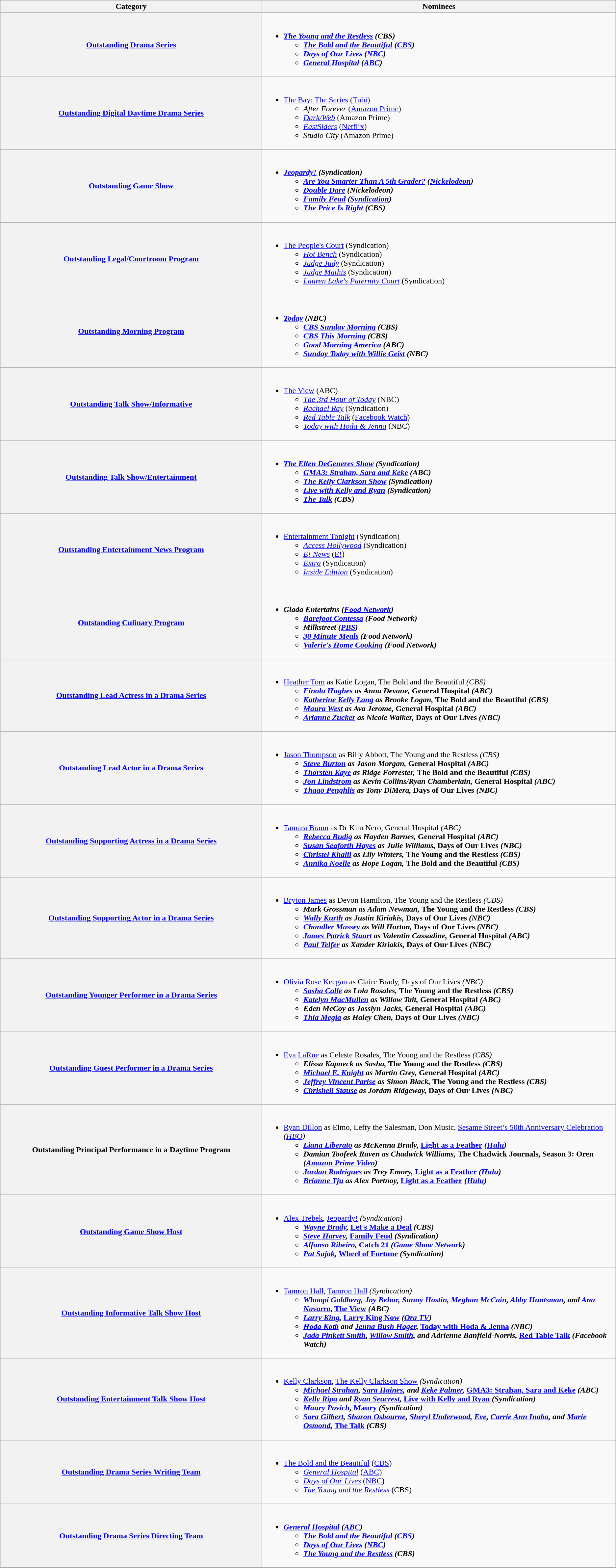<table class="wikitable sortable">
<tr>
<th scope="col" width="37%">Category</th>
<th scope="col" width="50%">Nominees</th>
</tr>
<tr>
<th scope="row"><a href='#'>Outstanding Drama Series</a></th>
<td><br><ul><li><strong><em><a href='#'>The Young and the Restless</a><em> (CBS)<strong><ul><li></em><a href='#'>The Bold and the Beautiful</a><em> (<a href='#'>CBS</a>)</li><li></em><a href='#'>Days of Our Lives</a><em> (<a href='#'>NBC</a>)</li><li></em><a href='#'>General Hospital</a><em> (<a href='#'>ABC</a>)</li></ul></li></ul></td>
</tr>
<tr>
<th scope="row"><a href='#'>Outstanding Digital Daytime Drama Series</a></th>
<td><br><ul><li></em></strong><a href='#'>The Bay: The Series</a></em> (<a href='#'>Tubi</a>)</strong><ul><li><em>After Forever</em> (<a href='#'>Amazon Prime</a>)</li><li><em><a href='#'>Dark/Web</a></em> (Amazon Prime)</li><li><em><a href='#'>EastSiders</a></em> (<a href='#'>Netflix</a>)</li><li><em>Studio City</em> (Amazon Prime)</li></ul></li></ul></td>
</tr>
<tr>
<th scope="row"><a href='#'>Outstanding Game Show</a></th>
<td><br><ul><li><strong><em><a href='#'>Jeopardy!</a><em> (Syndication)<strong><ul><li></em><a href='#'>Are You Smarter Than A 5th Grader?</a><em> (<a href='#'>Nickelodeon</a>)</li><li></em><a href='#'>Double Dare</a><em> (Nickelodeon)</li><li></em><a href='#'>Family Feud</a><em> (<a href='#'>Syndication</a>)</li><li></em><a href='#'>The Price Is Right</a><em> (CBS)</li></ul></li></ul></td>
</tr>
<tr>
<th scope="row"><a href='#'>Outstanding Legal/Courtroom Program</a></th>
<td><br><ul><li></em></strong><a href='#'>The People's Court</a></em> (Syndication)</strong><ul><li><em><a href='#'>Hot Bench</a></em> (Syndication)</li><li><em><a href='#'>Judge Judy</a></em> (Syndication)</li><li><em><a href='#'>Judge Mathis</a></em> (Syndication)</li><li><em><a href='#'>Lauren Lake's Paternity Court</a></em> (Syndication)</li></ul></li></ul></td>
</tr>
<tr>
<th scope="row"><a href='#'>Outstanding Morning Program</a></th>
<td><br><ul><li><strong><em><a href='#'>Today</a><em> (NBC)<strong><ul><li></em><a href='#'>CBS Sunday Morning</a><em> (CBS)</li><li></em><a href='#'>CBS This Morning</a><em> (CBS)</li><li></em><a href='#'>Good Morning America</a><em> (ABC)</li><li></em><a href='#'>Sunday Today with Willie Geist</a><em> (NBC)</li></ul></li></ul></td>
</tr>
<tr>
<th scope="row"><a href='#'>Outstanding Talk Show/Informative</a></th>
<td><br><ul><li></em></strong><a href='#'>The View</a></em> (ABC)</strong><ul><li><em><a href='#'>The 3rd Hour of Today</a></em> (NBC)</li><li><em><a href='#'>Rachael Ray</a></em> (Syndication)</li><li><em><a href='#'>Red Table Talk</a></em> (<a href='#'>Facebook Watch</a>)</li><li><em><a href='#'>Today with Hoda & Jenna</a></em> (NBC)</li></ul></li></ul></td>
</tr>
<tr>
<th scope="row"><a href='#'>Outstanding Talk Show/Entertainment</a></th>
<td><br><ul><li><strong><em><a href='#'>The Ellen DeGeneres Show</a><em> (Syndication)<strong><ul><li></em><a href='#'>GMA3: Strahan, Sara and Keke</a><em> (ABC)</li><li></em><a href='#'>The Kelly Clarkson Show</a><em> (Syndication)</li><li></em><a href='#'>Live with Kelly and Ryan</a><em> (Syndication)</li><li></em><a href='#'>The Talk</a><em> (CBS)</li></ul></li></ul></td>
</tr>
<tr>
<th scope="row"><a href='#'>Outstanding Entertainment News Program</a></th>
<td><br><ul><li></em></strong><a href='#'>Entertainment Tonight</a></em> (Syndication)</strong><ul><li><em><a href='#'>Access Hollywood</a></em> (Syndication)</li><li><em><a href='#'>E! News</a></em> (<a href='#'>E!</a>)</li><li><em><a href='#'>Extra</a></em> (Syndication)</li><li><em><a href='#'>Inside Edition</a></em> (Syndication)</li></ul></li></ul></td>
</tr>
<tr>
<th scope="row"><a href='#'>Outstanding Culinary Program</a></th>
<td><br><ul><li><strong><em>Giada Entertains<em> (<a href='#'>Food Network</a>)<strong><ul><li></em><a href='#'>Barefoot Contessa</a><em> (Food Network)</li><li></em>Milkstreet<em> (<a href='#'>PBS</a>)</li><li></em><a href='#'>30 Minute Meals</a><em> (Food Network)</li><li></em><a href='#'>Valerie's Home Cooking</a><em> (Food Network)</li></ul></li></ul></td>
</tr>
<tr>
<th scope="row"><a href='#'>Outstanding Lead Actress in a Drama Series</a></th>
<td><br><ul><li></strong><a href='#'>Heather Tom</a> as Katie Logan, </em>The Bold and the Beautiful<em> (CBS)<strong><ul><li><a href='#'>Finola Hughes</a> as Anna Devane, </em>General Hospital<em> (ABC)</li><li><a href='#'>Katherine Kelly Lang</a> as Brooke Logan, </em>The Bold and the Beautiful<em> (CBS)</li><li><a href='#'>Maura West</a> as Ava Jerome, </em>General Hospital<em> (ABC)</li><li><a href='#'>Arianne Zucker</a> as Nicole Walker, </em>Days of Our Lives<em> (NBC)</li></ul></li></ul></td>
</tr>
<tr>
<th scope="row"><a href='#'>Outstanding Lead Actor in a Drama Series</a></th>
<td><br><ul><li></strong><a href='#'>Jason Thompson</a> as Billy Abbott, </em>The Young and the Restless<em> (CBS)<strong><ul><li><a href='#'>Steve Burton</a> as Jason Morgan, </em>General Hospital<em> (ABC)</li><li><a href='#'>Thorsten Kaye</a> as Ridge Forrester, </em>The Bold and the Beautiful<em> (CBS)</li><li><a href='#'>Jon Lindstrom</a> as Kevin Collins/Ryan Chamberlain, </em>General Hospital<em> (ABC)</li><li><a href='#'>Thaao Penghlis</a> as Tony DiMera, </em>Days of Our Lives<em> (NBC)</li></ul></li></ul></td>
</tr>
<tr>
<th scope="row"><a href='#'>Outstanding Supporting Actress in a Drama Series</a></th>
<td><br><ul><li></strong><a href='#'>Tamara Braun</a> as Dr Kim Nero, </em>General Hospital<em> (ABC)<strong><ul><li><a href='#'>Rebecca Budig</a> as Hayden Barnes, </em>General Hospital<em> (ABC)</li><li><a href='#'>Susan Seaforth Hayes</a> as Julie Williams, </em>Days of Our Lives<em> (NBC)</li><li><a href='#'>Christel Khalil</a> as Lily Winters, </em>The Young and the Restless<em> (CBS)</li><li><a href='#'>Annika Noelle</a> as Hope Logan, </em>The Bold and the Beautiful<em> (CBS)</li></ul></li></ul></td>
</tr>
<tr>
<th scope="row"><a href='#'>Outstanding Supporting Actor in a Drama Series</a></th>
<td><br><ul><li></strong><a href='#'>Bryton James</a> as Devon Hamilton, </em>The Young and the Restless<em> (CBS)<strong><ul><li>Mark Grossman as Adam Newman, </em>The Young and the Restless<em> (CBS)</li><li><a href='#'>Wally Kurth</a> as Justin Kiriakis, </em>Days of Our Lives<em> (NBC)</li><li><a href='#'>Chandler Massey</a> as Will Horton, </em>Days of Our Lives<em> (NBC)</li><li><a href='#'>James Patrick Stuart</a> as Valentin Cassadine, </em>General Hospital<em> (ABC)</li><li><a href='#'>Paul Telfer</a> as Xander Kiriakis, </em>Days of Our Lives<em> (NBC)</li></ul></li></ul></td>
</tr>
<tr>
<th scope="row"><a href='#'>Outstanding Younger Performer in a Drama Series</a></th>
<td><br><ul><li></strong><a href='#'>Olivia Rose Keegan</a> as Claire Brady, </em>Days of Our Lives<em> (NBC)<strong><ul><li><a href='#'>Sasha Calle</a> as Lola Rosales, </em>The Young and the Restless<em> (CBS)</li><li><a href='#'>Katelyn MacMullen</a> as Willow Tait, </em>General Hospital<em> (ABC)</li><li>Eden McCoy as Josslyn Jacks, </em>General Hospital<em> (ABC)</li><li><a href='#'>Thia Megia</a> as Haley Chen, </em>Days of Our Lives<em> (NBC)</li></ul></li></ul></td>
</tr>
<tr>
<th scope="row"><a href='#'>Outstanding Guest Performer in a Drama Series</a></th>
<td><br><ul><li></strong><a href='#'>Eva LaRue</a> as Celeste Rosales, </em>The Young and the Restless<em> (CBS)<strong><ul><li>Elissa Kapneck as Sasha, </em>The Young and the Restless<em> (CBS)</li><li><a href='#'>Michael E. Knight</a> as Martin Grey, </em>General Hospital<em> (ABC)</li><li><a href='#'>Jeffrey Vincent Parise</a> as Simon Black, </em>The Young and the Restless<em> (CBS)</li><li><a href='#'>Chrishell Stause</a> as Jordan Ridgeway, </em>Days of Our Lives<em> (NBC)</li></ul></li></ul></td>
</tr>
<tr>
<th scope="row">Outstanding Principal Performance in a Daytime Program</th>
<td><br><ul><li></strong><a href='#'>Ryan Dillon</a> as Elmo, Lefty the Salesman, Don Music, </em><a href='#'>Sesame Street’s 50th Anniversary Celebration</a><em> (<a href='#'>HBO</a>)<strong><ul><li><a href='#'>Liana Liberato</a> as McKenna Brady, </em><a href='#'>Light as a Feather</a><em> (<a href='#'>Hulu</a>)</li><li>Damian Toofeek Raven as Chadwick Williams, </em>The Chadwick Journals, Season 3: Oren<em> (<a href='#'>Amazon Prime Video</a>)</li><li><a href='#'>Jordan Rodrigues</a> as Trey Emory, </em><a href='#'>Light as a Feather</a><em> (<a href='#'>Hulu</a>)</li><li><a href='#'>Brianne Tju</a> as Alex Portnoy, </em><a href='#'>Light as a Feather</a><em> (<a href='#'>Hulu</a>)</li></ul></li></ul></td>
</tr>
<tr>
<th scope="row"><a href='#'>Outstanding Game Show Host</a></th>
<td><br><ul><li></strong><a href='#'>Alex Trebek</a>, </em><a href='#'>Jeopardy!</a><em> (Syndication)<strong><ul><li><a href='#'>Wayne Brady</a>, </em><a href='#'>Let's Make a Deal</a><em> (CBS)</li><li><a href='#'>Steve Harvey</a>, </em><a href='#'>Family Feud</a><em> (Syndication)</li><li><a href='#'>Alfonso Ribeiro</a>, </em><a href='#'>Catch 21</a><em> (<a href='#'>Game Show Network</a>)</li><li><a href='#'>Pat Sajak</a>, </em><a href='#'>Wheel of Fortune</a><em> (Syndication)</li></ul></li></ul></td>
</tr>
<tr>
<th scope="row"><a href='#'>Outstanding Informative Talk Show Host</a></th>
<td><br><ul><li></strong><a href='#'>Tamron Hall</a>, </em><a href='#'>Tamron Hall</a><em> (Syndication)<strong><ul><li><a href='#'>Whoopi Goldberg</a>, <a href='#'>Joy Behar</a>, <a href='#'>Sunny Hostin</a>, <a href='#'>Meghan McCain</a>, <a href='#'>Abby Huntsman</a>, and <a href='#'>Ana Navarro</a></em>, <a href='#'>The View</a><em> (ABC)</li><li><a href='#'>Larry King</a>, </em><a href='#'>Larry King Now</a><em> (<a href='#'>Ora TV</a>)</li><li><a href='#'>Hoda Kotb</a> and <a href='#'>Jenna Bush Hager</a>, </em><a href='#'>Today with Hoda & Jenna</a><em> (NBC)</li><li><a href='#'>Jada Pinkett Smith</a>, <a href='#'>Willow Smith</a>, and Adrienne Banfield-Norris, </em><a href='#'>Red Table Talk</a><em> (Facebook Watch)</li></ul></li></ul></td>
</tr>
<tr>
<th scope="row"><a href='#'>Outstanding Entertainment Talk Show Host</a></th>
<td><br><ul><li></strong><a href='#'>Kelly Clarkson</a>, </em><a href='#'>The Kelly Clarkson Show</a><em> (Syndication)<strong><ul><li><a href='#'>Michael Strahan</a>, <a href='#'>Sara Haines</a>, and <a href='#'>Keke Palmer</a>, </em><a href='#'>GMA3: Strahan, Sara and Keke</a><em> (ABC)</li><li><a href='#'>Kelly Ripa</a> and <a href='#'>Ryan Seacrest</a>, </em><a href='#'>Live with Kelly and Ryan</a><em> (Syndication)</li><li><a href='#'>Maury Povich</a>, </em><a href='#'>Maury</a><em> (Syndication)</li><li><a href='#'>Sara Gilbert</a>, <a href='#'>Sharon Osbourne</a>, <a href='#'>Sheryl Underwood</a>, <a href='#'>Eve</a>, <a href='#'>Carrie Ann Inaba</a>, and <a href='#'>Marie Osmond</a>, </em><a href='#'>The Talk</a><em> (CBS)</li></ul></li></ul></td>
</tr>
<tr>
<th scope="row"><a href='#'>Outstanding Drama Series Writing Team</a></th>
<td><br><ul><li></em></strong><a href='#'>The Bold and the Beautiful</a></em> (<a href='#'>CBS</a>)</strong><ul><li><em><a href='#'>General Hospital</a></em> (<a href='#'>ABC</a>)</li><li><em><a href='#'>Days of Our Lives</a></em> (<a href='#'>NBC</a>)</li><li><em><a href='#'>The Young and the Restless</a></em> (CBS)</li></ul></li></ul></td>
</tr>
<tr>
<th scope="row"><a href='#'>Outstanding Drama Series Directing Team</a></th>
<td><br><ul><li><strong><em><a href='#'>General Hospital</a><em> (<a href='#'>ABC</a>)<strong><ul><li></em><a href='#'>The Bold and the Beautiful</a><em> (<a href='#'>CBS</a>)</li><li></em><a href='#'>Days of Our Lives</a><em> (<a href='#'>NBC</a>)</li><li></em><a href='#'>The Young and the Restless</a><em> (CBS)</li></ul></li></ul></td>
</tr>
</table>
